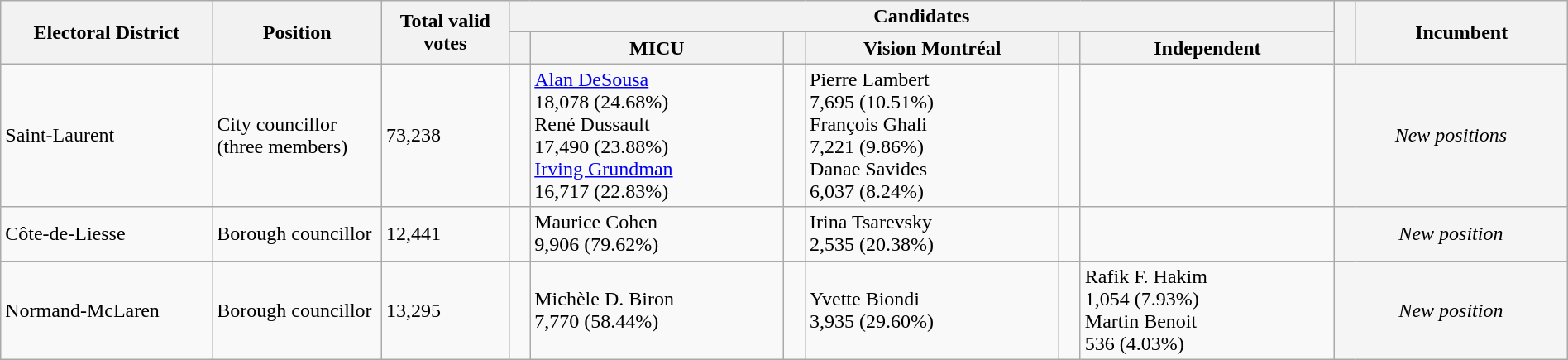<table class="wikitable" width="100%">
<tr>
<th width=10% rowspan=2>Electoral District</th>
<th width=8% rowspan=2>Position</th>
<th width=6% rowspan=2>Total valid votes</th>
<th colspan=6>Candidates</th>
<th width=1% rowspan=2> </th>
<th width=10% rowspan=2>Incumbent</th>
</tr>
<tr>
<th width=1% > </th>
<th width=12% >MICU</th>
<th width=1% > </th>
<th width=12% >Vision Montréal</th>
<th width=1% > </th>
<th width=12% >Independent</th>
</tr>
<tr>
<td>Saint-Laurent</td>
<td>City councillor<br>(three members)</td>
<td>73,238</td>
<td> </td>
<td><a href='#'>Alan DeSousa</a><br>18,078 (24.68%)<br>René Dussault<br>17,490 (23.88%)<br><a href='#'>Irving Grundman</a><br>16,717 (22.83%)</td>
<td></td>
<td>Pierre Lambert<br>7,695 (10.51%)<br>François Ghali<br>7,221 (9.86%)<br>Danae Savides<br>6,037 (8.24%)</td>
<td></td>
<td></td>
<td colspan="2" style="background:whitesmoke; text-align:center;"><em>New positions</em></td>
</tr>
<tr>
<td>Côte-de-Liesse</td>
<td>Borough councillor</td>
<td>12,441</td>
<td></td>
<td>Maurice Cohen<br>9,906 (79.62%)</td>
<td></td>
<td>Irina Tsarevsky<br>2,535 (20.38%)</td>
<td></td>
<td></td>
<td colspan="2" style="background:whitesmoke; text-align:center;"><em>New position</em></td>
</tr>
<tr>
<td>Normand-McLaren</td>
<td>Borough councillor</td>
<td>13,295</td>
<td> </td>
<td>Michèle D. Biron<br>7,770 (58.44%)</td>
<td></td>
<td>Yvette Biondi<br>3,935 (29.60%)</td>
<td></td>
<td>Rafik F. Hakim<br>1,054 (7.93%)<br>Martin Benoit<br>536 (4.03%)</td>
<td colspan="2" style="background:whitesmoke; text-align:center;"><em>New position</em></td>
</tr>
</table>
